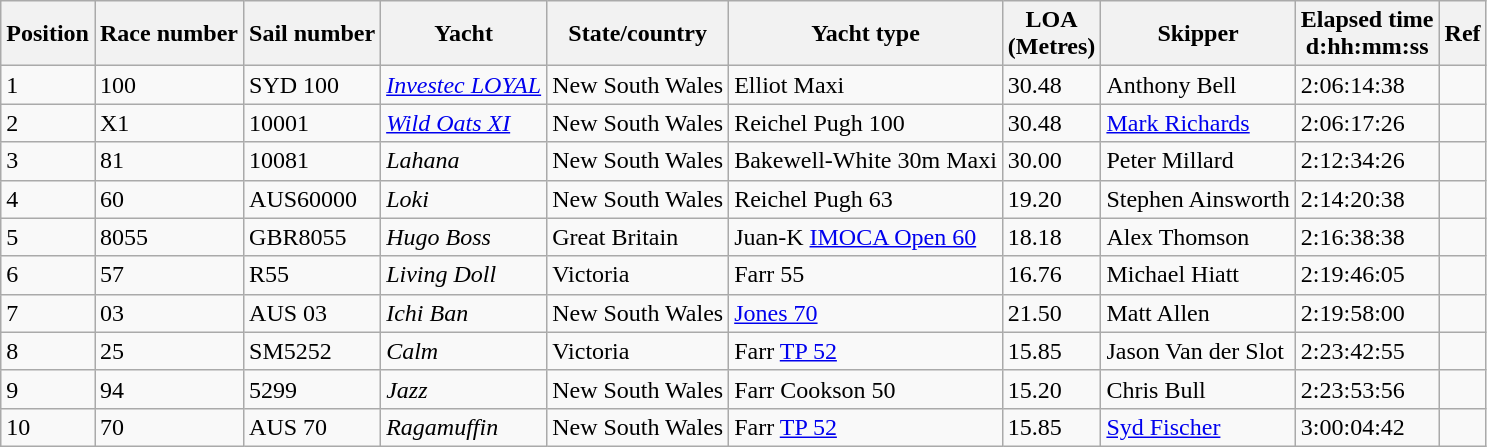<table class="wikitable">
<tr>
<th>Position</th>
<th>Race number</th>
<th>Sail number</th>
<th>Yacht</th>
<th>State/country</th>
<th>Yacht type</th>
<th>LOA <br>(Metres)</th>
<th>Skipper</th>
<th>Elapsed time <br>d:hh:mm:ss</th>
<th>Ref</th>
</tr>
<tr>
<td>1</td>
<td>100</td>
<td>SYD 100</td>
<td><em><a href='#'>Investec LOYAL</a></em></td>
<td> New South Wales</td>
<td>Elliot Maxi</td>
<td>30.48</td>
<td>Anthony Bell</td>
<td>2:06:14:38</td>
<td></td>
</tr>
<tr>
<td>2</td>
<td>X1</td>
<td>10001</td>
<td><em><a href='#'>Wild Oats XI</a></em></td>
<td> New South Wales</td>
<td>Reichel Pugh 100</td>
<td>30.48</td>
<td><a href='#'>Mark Richards</a></td>
<td>2:06:17:26</td>
<td></td>
</tr>
<tr>
<td>3</td>
<td>81</td>
<td>10081</td>
<td><em>Lahana</em></td>
<td> New South Wales</td>
<td>Bakewell-White 30m Maxi</td>
<td>30.00</td>
<td>Peter Millard</td>
<td>2:12:34:26</td>
<td></td>
</tr>
<tr>
<td>4</td>
<td>60</td>
<td>AUS60000</td>
<td><em>Loki</em></td>
<td> New South Wales</td>
<td>Reichel Pugh 63</td>
<td>19.20</td>
<td>Stephen Ainsworth</td>
<td>2:14:20:38</td>
<td></td>
</tr>
<tr>
<td>5</td>
<td>8055</td>
<td>GBR8055</td>
<td><em>Hugo Boss</em></td>
<td> Great Britain</td>
<td>Juan-K <a href='#'>IMOCA Open 60</a></td>
<td>18.18</td>
<td>Alex Thomson</td>
<td>2:16:38:38</td>
<td></td>
</tr>
<tr>
<td>6</td>
<td>57</td>
<td>R55</td>
<td><em>Living Doll</em></td>
<td> Victoria</td>
<td>Farr 55</td>
<td>16.76</td>
<td>Michael Hiatt</td>
<td>2:19:46:05</td>
<td></td>
</tr>
<tr>
<td>7</td>
<td>03</td>
<td>AUS 03</td>
<td><em>Ichi Ban</em></td>
<td> New South Wales</td>
<td><a href='#'>Jones 70</a></td>
<td>21.50</td>
<td>Matt Allen</td>
<td>2:19:58:00</td>
<td></td>
</tr>
<tr>
<td>8</td>
<td>25</td>
<td>SM5252</td>
<td><em>Calm</em></td>
<td> Victoria</td>
<td>Farr <a href='#'>TP 52</a></td>
<td>15.85</td>
<td>Jason Van der Slot</td>
<td>2:23:42:55</td>
<td></td>
</tr>
<tr>
<td>9</td>
<td>94</td>
<td>5299</td>
<td><em>Jazz</em></td>
<td> New South Wales</td>
<td>Farr Cookson 50</td>
<td>15.20</td>
<td>Chris Bull</td>
<td>2:23:53:56</td>
<td></td>
</tr>
<tr>
<td>10</td>
<td>70</td>
<td>AUS 70</td>
<td><em>Ragamuffin</em></td>
<td> New South Wales</td>
<td>Farr <a href='#'>TP 52</a></td>
<td>15.85</td>
<td><a href='#'>Syd Fischer</a></td>
<td>3:00:04:42</td>
<td></td>
</tr>
</table>
